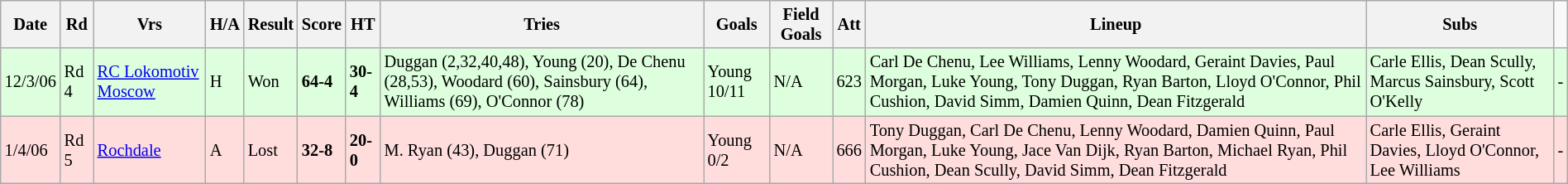<table class="wikitable" style="font-size:85%;" width="100%">
<tr>
<th>Date</th>
<th>Rd</th>
<th>Vrs</th>
<th>H/A</th>
<th>Result</th>
<th>Score</th>
<th>HT</th>
<th>Tries</th>
<th>Goals</th>
<th>Field Goals</th>
<th>Att</th>
<th>Lineup</th>
<th>Subs</th>
</tr>
<tr style="background:#ddffdd;" width=20 | >
<td>12/3/06</td>
<td>Rd 4</td>
<td><a href='#'>RC Lokomotiv Moscow</a></td>
<td>H</td>
<td>Won</td>
<td><strong>64-4</strong></td>
<td><strong>30-4</strong></td>
<td>Duggan (2,32,40,48), Young (20), De Chenu (28,53), Woodard (60), Sainsbury (64), Williams (69), O'Connor (78)</td>
<td>Young 10/11</td>
<td>N/A</td>
<td>623</td>
<td>Carl De Chenu, Lee Williams, Lenny Woodard, Geraint Davies, Paul Morgan, Luke Young, Tony Duggan, Ryan Barton, Lloyd O'Connor, Phil Cushion, David Simm, Damien Quinn, Dean Fitzgerald</td>
<td>Carle Ellis, Dean Scully, Marcus Sainsbury, Scott O'Kelly</td>
<td>-</td>
</tr>
<tr style="background:#ffdddd;" width=20 | >
<td>1/4/06</td>
<td>Rd 5</td>
<td><a href='#'>Rochdale</a></td>
<td>A</td>
<td>Lost</td>
<td><strong>32-8</strong></td>
<td><strong>20-0</strong></td>
<td>M. Ryan (43), Duggan (71)</td>
<td>Young 0/2</td>
<td>N/A</td>
<td>666</td>
<td>Tony Duggan, Carl De Chenu, Lenny Woodard, Damien Quinn, Paul Morgan, Luke Young, Jace Van Dijk, Ryan Barton, Michael Ryan, Phil Cushion, Dean Scully, David Simm, Dean Fitzgerald</td>
<td>Carle Ellis, Geraint Davies, Lloyd O'Connor, Lee Williams</td>
<td>-</td>
</tr>
</table>
